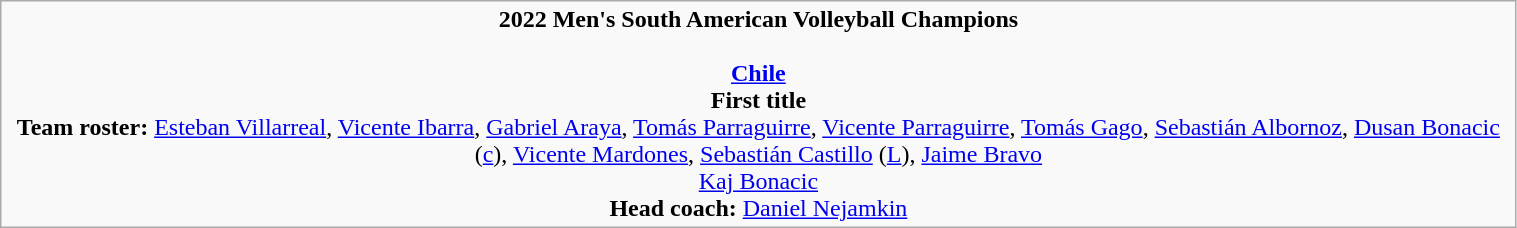<table class="wikitable" width=80%>
<tr align=center>
<td><strong>2022 Men's South American Volleyball Champions</strong><br><br><strong><a href='#'>Chile</a></strong><br><strong>First title</strong><br><strong>Team roster:</strong> <a href='#'>Esteban Villarreal</a>, <a href='#'>Vicente Ibarra</a>, <a href='#'>Gabriel Araya</a>, <a href='#'>Tomás Parraguirre</a>, <a href='#'>Vicente Parraguirre</a>, <a href='#'>Tomás Gago</a>, <a href='#'>Sebastián Albornoz</a>, <a href='#'>Dusan Bonacic</a> (<a href='#'>c</a>), <a href='#'>Vicente Mardones</a>, <a href='#'>Sebastián Castillo</a> (<a href='#'>L</a>), <a href='#'>Jaime Bravo</a><br><a href='#'>Kaj Bonacic</a><br>
<strong>Head coach:</strong> <a href='#'>Daniel Nejamkin</a></td>
</tr>
</table>
